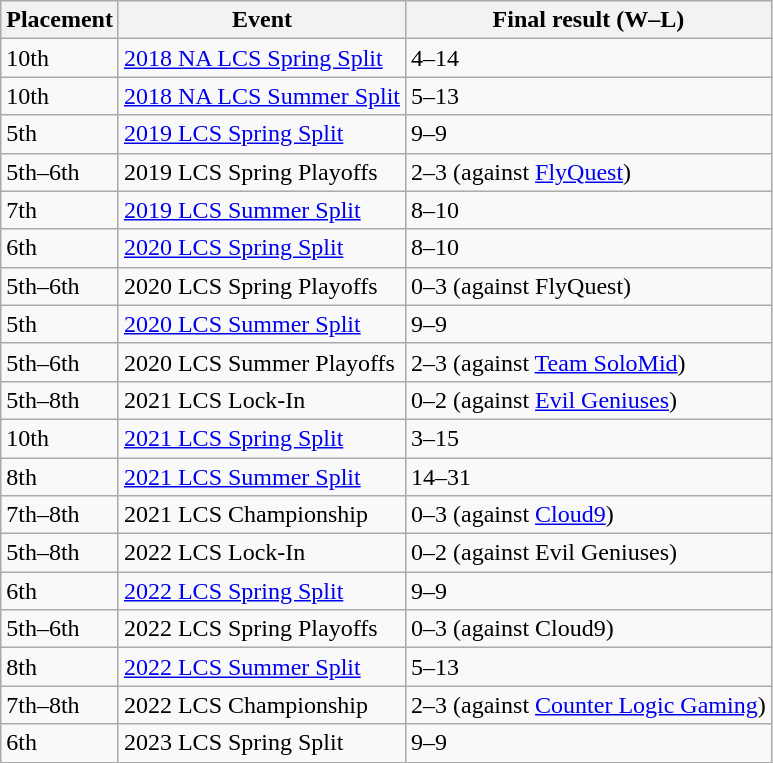<table class="wikitable sortable mw-collapsible mw-collapsed">
<tr>
<th>Placement</th>
<th>Event</th>
<th>Final result (W–L)</th>
</tr>
<tr>
<td> 10th</td>
<td> <a href='#'>2018 NA LCS Spring Split</a></td>
<td> 4–14</td>
</tr>
<tr>
<td> 10th</td>
<td> <a href='#'>2018 NA LCS Summer Split</a></td>
<td> 5–13</td>
</tr>
<tr>
<td> 5th</td>
<td> <a href='#'>2019 LCS Spring Split</a></td>
<td> 9–9</td>
</tr>
<tr>
<td> 5th–6th</td>
<td> 2019 LCS Spring Playoffs</td>
<td> 2–3 (against <a href='#'>FlyQuest</a>)</td>
</tr>
<tr>
<td> 7th</td>
<td> <a href='#'>2019 LCS Summer Split</a></td>
<td> 8–10</td>
</tr>
<tr>
<td> 6th</td>
<td> <a href='#'>2020 LCS Spring Split</a></td>
<td> 8–10</td>
</tr>
<tr>
<td> 5th–6th</td>
<td> 2020 LCS Spring Playoffs</td>
<td> 0–3 (against FlyQuest)</td>
</tr>
<tr>
<td> 5th</td>
<td> <a href='#'>2020 LCS Summer Split</a></td>
<td> 9–9</td>
</tr>
<tr>
<td> 5th–6th</td>
<td> 2020 LCS Summer Playoffs</td>
<td> 2–3 (against <a href='#'>Team SoloMid</a>)</td>
</tr>
<tr>
<td> 5th–8th</td>
<td> 2021 LCS Lock-In</td>
<td> 0–2 (against <a href='#'>Evil Geniuses</a>)</td>
</tr>
<tr>
<td> 10th</td>
<td> <a href='#'>2021 LCS Spring Split</a></td>
<td> 3–15</td>
</tr>
<tr>
<td> 8th</td>
<td> <a href='#'>2021 LCS Summer Split</a></td>
<td> 14–31</td>
</tr>
<tr>
<td> 7th–8th</td>
<td> 2021 LCS Championship</td>
<td> 0–3 (against <a href='#'>Cloud9</a>)</td>
</tr>
<tr>
<td> 5th–8th</td>
<td> 2022 LCS Lock-In</td>
<td> 0–2 (against Evil Geniuses)</td>
</tr>
<tr>
<td> 6th</td>
<td> <a href='#'>2022 LCS Spring Split</a></td>
<td> 9–9</td>
</tr>
<tr>
<td> 5th–6th</td>
<td> 2022 LCS Spring Playoffs</td>
<td> 0–3 (against Cloud9)</td>
</tr>
<tr>
<td> 8th</td>
<td> <a href='#'>2022 LCS Summer Split</a></td>
<td> 5–13</td>
</tr>
<tr>
<td> 7th–8th</td>
<td> 2022 LCS Championship</td>
<td> 2–3 (against <a href='#'>Counter Logic Gaming</a>)</td>
</tr>
<tr>
<td> 6th</td>
<td> 2023 LCS Spring Split</td>
<td> 9–9</td>
</tr>
</table>
